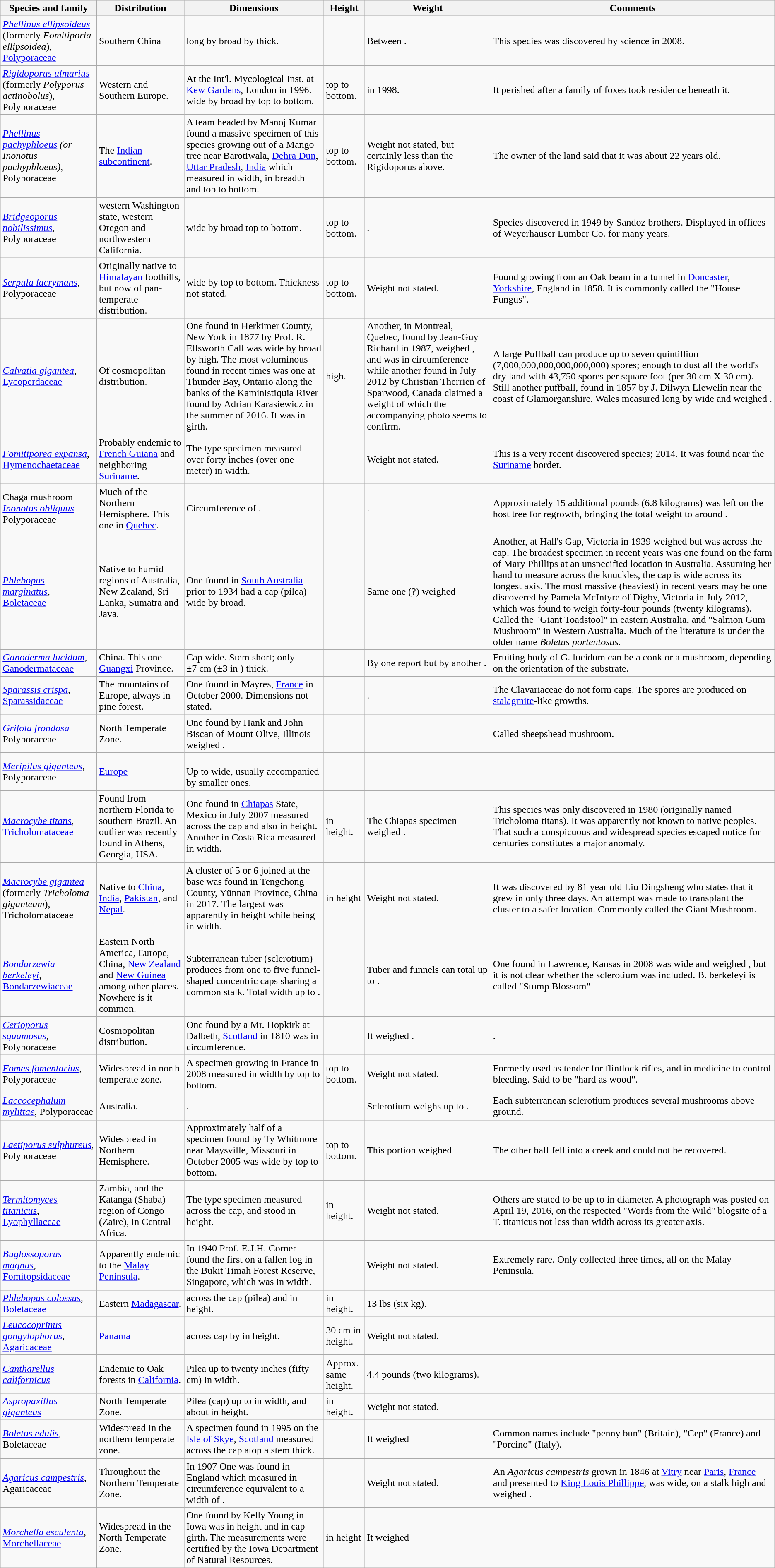<table class="sortable wikitable">
<tr style="background:#ececec;">
<th>Species and family</th>
<th>Distribution</th>
<th>Dimensions</th>
<th>Height</th>
<th>Weight</th>
<th>Comments</th>
</tr>
<tr>
<td><em><a href='#'>Phellinus ellipsoideus</a></em> (formerly <em>Fomitiporia ellipsoidea</em>), <a href='#'>Polyporaceae</a></td>
<td>Southern China</td>
<td> long by  broad by  thick.</td>
<td></td>
<td>Between .</td>
<td>This species was discovered by science in 2008.</td>
</tr>
<tr>
<td><em><a href='#'>Rigidoporus ulmarius</a></em> (formerly <em>Polyporus actinobolus</em>), Polyporaceae</td>
<td>Western and Southern Europe.</td>
<td>At the Int'l. Mycological Inst. at <a href='#'>Kew Gardens</a>, London in 1996.  wide by  broad by  top to bottom.</td>
<td> top to bottom.</td>
<td> in 1998.</td>
<td>It perished after a family of foxes took residence beneath it.</td>
</tr>
<tr>
<td><em><a href='#'>Phellinus pachyphloeus</a> (or Inonotus pachyphloeus)</em>, Polyporaceae</td>
<td>The <a href='#'>Indian subcontinent</a>.</td>
<td>A team headed by Manoj Kumar found a massive specimen of this species growing out of a Mango tree near Barotiwala, <a href='#'>Dehra Dun</a>, <a href='#'>Uttar Pradesh</a>, <a href='#'>India</a> which measured  in width,  in breadth and  top to bottom.</td>
<td> top to bottom.</td>
<td>Weight not stated, but certainly less than the Rigidoporus above.</td>
<td>The owner of the land said that it was about 22 years old.</td>
</tr>
<tr>
<td><em><a href='#'>Bridgeoporus nobilissimus</a></em>, Polyporaceae</td>
<td>western Washington state, western Oregon and northwestern California.</td>
<td> wide by  broad  top to bottom.</td>
<td> top to bottom.</td>
<td>.</td>
<td>Species discovered in 1949 by Sandoz brothers. Displayed in offices of Weyerhauser Lumber Co. for many years.</td>
</tr>
<tr>
<td><em><a href='#'>Serpula lacrymans</a></em>, Polyporaceae</td>
<td>Originally native to <a href='#'>Himalayan</a> foothills, but now of pan-temperate distribution.</td>
<td> wide by  top to bottom. Thickness not stated.</td>
<td> top to bottom.</td>
<td>Weight not stated.</td>
<td>Found growing from an Oak beam in a tunnel in <a href='#'>Doncaster</a>, <a href='#'>Yorkshire</a>, England in 1858. It is commonly called the "House Fungus".</td>
</tr>
<tr>
<td><em><a href='#'>Calvatia gigantea</a></em>, <a href='#'>Lycoperdaceae</a></td>
<td>Of cosmopolitan distribution.</td>
<td>One found in Herkimer County, New York in 1877 by Prof. R. Ellsworth Call was  wide by  broad by  high. The most voluminous found in recent times was one at Thunder Bay, Ontario along the banks of the Kaministiquia River found by Adrian Karasiewicz in the summer of 2016. It was  in girth.</td>
<td> high.</td>
<td>Another, in Montreal, Quebec, found by Jean-Guy Richard in 1987, weighed , and was  in circumference  while another found in July 2012 by Christian Therrien of Sparwood, Canada claimed a weight of  which the accompanying photo seems to confirm.</td>
<td>A large Puffball can produce up to seven quintillion (7,000,000,000,000,000,000) spores; enough to dust all the world's dry land with 43,750 spores per square foot (per 30 cm X 30 cm). Still another puffball, found in 1857 by J. Dilwyn Llewelin near the coast of Glamorganshire, Wales measured  long by  wide and weighed .</td>
</tr>
<tr>
<td><em><a href='#'>Fomitiporea expansa</a></em>,  <a href='#'>Hymenochaetaceae</a></td>
<td>Probably endemic to <a href='#'>French Guiana</a> and neighboring <a href='#'>Suriname</a>.</td>
<td>The type specimen measured over forty inches (over one meter) in width.</td>
<td></td>
<td>Weight not stated.</td>
<td>This is a very recent discovered species; 2014. It was found near the <a href='#'>Suriname</a> border.</td>
</tr>
<tr>
<td>Chaga mushroom <em><a href='#'>Inonotus obliquus</a></em> Polyporaceae</td>
<td>Much of the Northern Hemisphere. This one in <a href='#'>Quebec</a>.</td>
<td>Circumference of .</td>
<td></td>
<td>.</td>
<td>Approximately 15 additional pounds (6.8 kilograms) was left on the host tree for regrowth, bringing the total weight to around .</td>
</tr>
<tr>
<td><em><a href='#'>Phlebopus marginatus</a></em>, <a href='#'>Boletaceae</a></td>
<td>Native to humid regions of Australia, New Zealand, Sri Lanka, Sumatra and Java.</td>
<td>One found in <a href='#'>South Australia</a> prior to 1934 had a cap (pilea)  wide by  broad.</td>
<td></td>
<td>Same one (?) weighed </td>
<td>Another, at Hall's Gap, Victoria in 1939 weighed  but was  across the cap. The broadest specimen in recent years was one found on the farm of Mary Phillips at an unspecified location in Australia. Assuming her hand to measure  across the knuckles, the cap is  wide across its longest axis. The most massive  (heaviest) in recent years may be one discovered by Pamela McIntyre of Digby, Victoria in July 2012, which was found to weigh forty-four pounds (twenty kilograms).  Called the "Giant Toadstool" in eastern Australia, and "Salmon Gum Mushroom" in Western Australia. Much of the literature is under the older name <em>Boletus portentosus.</em></td>
</tr>
<tr>
<td><em><a href='#'>Ganoderma lucidum</a></em>, <a href='#'>Ganodermataceae</a></td>
<td>China. This one <a href='#'>Guangxi</a> Province.</td>
<td>Cap  wide. Stem short; only ±7 cm (±3 in ) thick.</td>
<td></td>
<td>By one report  but by another .</td>
<td>Fruiting body of G. lucidum can be a conk or a mushroom, depending on the orientation of the substrate.</td>
</tr>
<tr>
<td><em><a href='#'>Sparassis crispa</a></em>, <a href='#'>Sparassidaceae</a></td>
<td>The mountains of Europe, always in pine forest.</td>
<td>One found in Mayres, <a href='#'>France</a> in October 2000. Dimensions not stated.</td>
<td></td>
<td>.</td>
<td>The Clavariaceae do not form caps. The spores are produced on <a href='#'>stalagmite</a>-like growths.</td>
</tr>
<tr>
<td><em><a href='#'>Grifola frondosa</a></em> Polyporaceae</td>
<td>North Temperate Zone.</td>
<td>One found by Hank and John Biscan of Mount Olive, Illinois weighed .</td>
<td></td>
<td></td>
<td>Called sheepshead mushroom.</td>
</tr>
<tr>
<td><em><a href='#'>Meripilus giganteus</a></em>, Polyporaceae</td>
<td><a href='#'>Europe</a></td>
<td><br>Up to  wide, usually accompanied by smaller ones.</td>
<td></td>
<td></td>
<td></td>
</tr>
<tr>
<td><em><a href='#'>Macrocybe titans</a></em>, <a href='#'>Tricholomataceae</a></td>
<td>Found from northern Florida to southern Brazil. An outlier was recently found in Athens, Georgia, USA.</td>
<td>One found in <a href='#'>Chiapas</a> State, Mexico in July 2007 measured  across the cap and also  in height. Another in Costa Rica measured  in width.</td>
<td> in height.</td>
<td>The Chiapas specimen weighed .</td>
<td>This species was only discovered in 1980 (originally named Tricholoma titans). It was apparently not known to native peoples. That such a conspicuous and widespread species escaped notice for centuries constitutes a major anomaly.</td>
</tr>
<tr>
<td><em><a href='#'>Macrocybe gigantea</a></em> (formerly <em>Tricholoma giganteum</em>), Tricholomataceae</td>
<td>Native to <a href='#'>China</a>, <a href='#'>India</a>, <a href='#'>Pakistan</a>, and <a href='#'>Nepal</a>.</td>
<td>A cluster of 5 or 6 joined at the base was found in Tengchong County, Yünnan Province, China in 2017. The largest was apparently  in height while being  in width.</td>
<td> in height</td>
<td>Weight not stated.</td>
<td>It was discovered by 81 year old Liu Dingsheng who states that it grew in only three days. An attempt was made to transplant the cluster to a safer location. Commonly called the Giant Mushroom.</td>
</tr>
<tr>
<td><em><a href='#'>Bondarzewia berkeleyi</a></em>, <a href='#'>Bondarzewiaceae</a></td>
<td>Eastern North America, Europe, China, <a href='#'>New Zealand</a> and <a href='#'>New Guinea</a> among other places. Nowhere is it common.</td>
<td>Subterranean tuber (sclerotium) produces from one to five funnel-shaped concentric caps sharing a common stalk. Total width up to .</td>
<td></td>
<td>Tuber and funnels can total up to .</td>
<td>One found in Lawrence, Kansas in 2008 was  wide and weighed , but it is not clear whether the sclerotium was included. B. berkeleyi is called "Stump Blossom"</td>
</tr>
<tr>
<td><em><a href='#'>Cerioporus squamosus</a></em>, Polyporaceae</td>
<td>Cosmopolitan distribution.</td>
<td>One found by a Mr. Hopkirk at Dalbeth, <a href='#'>Scotland</a> in 1810 was  in circumference.</td>
<td></td>
<td>It weighed .</td>
<td>.</td>
</tr>
<tr>
<td><em><a href='#'>Fomes fomentarius</a></em>, Polyporaceae</td>
<td>Widespread in north temperate zone.</td>
<td>A specimen growing in France in 2008 measured  in width by  top to bottom.</td>
<td> top to bottom.</td>
<td>Weight not stated.</td>
<td>Formerly used as tender for flintlock rifles, and in medicine to control bleeding. Said to be "hard as wood".</td>
</tr>
<tr>
<td><em><a href='#'>Laccocephalum mylittae</a></em>, Polyporaceae</td>
<td>Australia.</td>
<td>.</td>
<td></td>
<td>Sclerotium weighs up to .</td>
<td>Each subterranean sclerotium produces several mushrooms above ground.</td>
</tr>
<tr>
<td><em><a href='#'>Laetiporus sulphureus</a></em>, Polyporaceae</td>
<td>Widespread in Northern Hemisphere.</td>
<td>Approximately half of a specimen found by Ty Whitmore near Maysville, Missouri in October 2005 was  wide by  top to bottom.</td>
<td> top to bottom.</td>
<td>This portion weighed </td>
<td>The other half fell into a creek and could not be recovered.</td>
</tr>
<tr>
<td><em><a href='#'>Termitomyces titanicus</a></em>, <a href='#'>Lyophyllaceae</a></td>
<td>Zambia, and the Katanga (Shaba) region of Congo (Zaire), in Central Africa.</td>
<td>The type specimen measured  across the cap, and stood  in height.</td>
<td> in height.</td>
<td>Weight not stated.</td>
<td>Others are stated to be up to  in diameter. A photograph was posted on April 19, 2016, on the respected "Words from the Wild" blogsite of a T. titanicus not less than  width across its greater axis.</td>
</tr>
<tr>
<td><em><a href='#'>Buglossoporus magnus</a></em>, <a href='#'>Fomitopsidaceae</a></td>
<td>Apparently endemic to the <a href='#'>Malay Peninsula</a>.</td>
<td>In 1940 Prof. E.J.H. Corner found the first on a fallen log in the Bukit Timah Forest Reserve, Singapore, which was  in width.</td>
<td></td>
<td>Weight not stated.</td>
<td>Extremely rare. Only collected three times, all on the Malay Peninsula.</td>
</tr>
<tr>
<td><em><a href='#'>Phlebopus colossus</a></em>, <a href='#'>Boletaceae</a></td>
<td>Eastern <a href='#'>Madagascar</a>.</td>
<td> across the cap (pilea) and  in height.</td>
<td> in height.</td>
<td>13 lbs (six kg).</td>
<td></td>
</tr>
<tr>
<td><em><a href='#'>Leucocoprinus gongylophorus</a></em>, <a href='#'>Agaricaceae</a></td>
<td><a href='#'>Panama</a></td>
<td> across cap by  in height.</td>
<td>30 cm in height.</td>
<td>Weight not stated.</td>
<td></td>
</tr>
<tr>
<td><em><a href='#'>Cantharellus californicus</a></em></td>
<td>Endemic to Oak forests in <a href='#'>California</a>.</td>
<td>Pilea up to twenty inches (fifty cm) in width.</td>
<td>Approx. same height.</td>
<td>4.4 pounds (two kilograms).</td>
<td></td>
</tr>
<tr>
<td><em><a href='#'>Aspropaxillus giganteus</a></em></td>
<td>North Temperate Zone.</td>
<td>Pilea (cap) up to  in width, and about  in height.</td>
<td> in height.</td>
<td>Weight not stated.</td>
<td></td>
</tr>
<tr>
<td><em><a href='#'>Boletus edulis</a></em>, Boletaceae</td>
<td>Widespread in the northern temperate zone.</td>
<td>A specimen found in 1995 on the <a href='#'>Isle of Skye</a>, <a href='#'>Scotland</a> measured  across the cap atop a stem  thick.</td>
<td></td>
<td>It weighed </td>
<td>Common names include "penny bun" (Britain), "Cep" (France) and "Porcino" (Italy).</td>
</tr>
<tr>
<td><em><a href='#'>Agaricus campestris</a></em>, Agaricaceae</td>
<td>Throughout the Northern Temperate Zone.</td>
<td>In 1907 One was found in England which measured  in circumference equivalent to a width of .</td>
<td></td>
<td>Weight not stated.</td>
<td>An <em>Agaricus campestris</em> grown in 1846 at <a href='#'>Vitry</a> near <a href='#'>Paris</a>, <a href='#'>France</a> and presented to <a href='#'>King Louis Phillippe</a>, was  wide, on a stalk  high and weighed .</td>
</tr>
<tr>
<td><em><a href='#'>Morchella esculenta</a></em>, <a href='#'>Morchellaceae</a></td>
<td>Widespread in the North Temperate Zone.</td>
<td>One found by Kelly Young in Iowa was  in height and  in cap girth. The measurements were certified by the Iowa Department of Natural Resources.</td>
<td> in height</td>
<td>It weighed </td>
<td></td>
</tr>
</table>
